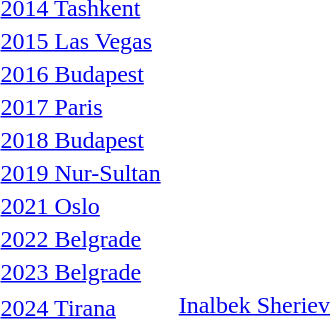<table>
<tr>
<td rowspan=2><a href='#'>2014 Tashkent</a></td>
<td rowspan=2></td>
<td rowspan=2></td>
<td></td>
</tr>
<tr>
<td></td>
</tr>
<tr>
<td rowspan=2><a href='#'>2015 Las Vegas</a></td>
<td rowspan=2></td>
<td rowspan=2></td>
<td></td>
</tr>
<tr>
<td></td>
</tr>
<tr>
<td rowspan=2><a href='#'>2016 Budapest</a></td>
<td rowspan=2></td>
<td rowspan=2></td>
<td></td>
</tr>
<tr>
<td></td>
</tr>
<tr>
<td rowspan=2><a href='#'>2017 Paris</a></td>
<td rowspan=2></td>
<td rowspan=2></td>
<td></td>
</tr>
<tr>
<td></td>
</tr>
<tr>
<td rowspan=2><a href='#'>2018 Budapest</a></td>
<td rowspan=2></td>
<td rowspan=2></td>
<td></td>
</tr>
<tr>
<td></td>
</tr>
<tr>
<td rowspan=2><a href='#'>2019 Nur-Sultan</a></td>
<td rowspan=2></td>
<td rowspan=2></td>
<td></td>
</tr>
<tr>
<td></td>
</tr>
<tr>
<td rowspan=2><a href='#'>2021 Oslo</a></td>
<td rowspan=2></td>
<td rowspan=2></td>
<td></td>
</tr>
<tr>
<td></td>
</tr>
<tr>
<td rowspan=2><a href='#'>2022 Belgrade</a></td>
<td rowspan=2></td>
<td rowspan=2></td>
<td></td>
</tr>
<tr>
<td></td>
</tr>
<tr>
<td rowspan=2><a href='#'>2023 Belgrade</a></td>
<td rowspan=2></td>
<td rowspan=2></td>
<td></td>
</tr>
<tr>
<td></td>
</tr>
<tr>
<td rowspan=2><a href='#'>2024 Tirana</a></td>
<td rowspan=2></td>
<td rowspan=2></td>
<td> <a href='#'>Inalbek Sheriev</a> </td>
</tr>
<tr>
<td></td>
</tr>
</table>
